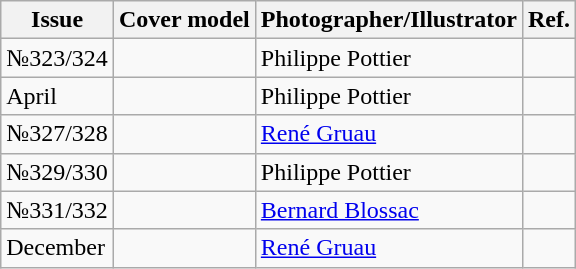<table class="wikitable">
<tr>
<th>Issue</th>
<th>Cover model</th>
<th>Photographer/Illustrator</th>
<th>Ref.</th>
</tr>
<tr>
<td>№323/324</td>
<td></td>
<td>Philippe Pottier</td>
<td></td>
</tr>
<tr>
<td>April</td>
<td></td>
<td>Philippe Pottier</td>
<td></td>
</tr>
<tr>
<td>№327/328</td>
<td></td>
<td><a href='#'>René Gruau</a></td>
<td></td>
</tr>
<tr>
<td>№329/330</td>
<td></td>
<td>Philippe Pottier</td>
<td></td>
</tr>
<tr>
<td>№331/332</td>
<td></td>
<td><a href='#'>Bernard Blossac</a></td>
<td></td>
</tr>
<tr>
<td>December</td>
<td></td>
<td><a href='#'>René Gruau</a></td>
<td></td>
</tr>
</table>
